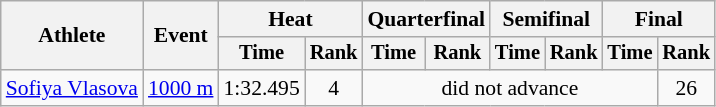<table class="wikitable" style="font-size:90%">
<tr>
<th rowspan=2>Athlete</th>
<th rowspan=2>Event</th>
<th colspan=2>Heat</th>
<th colspan=2>Quarterfinal</th>
<th colspan=2>Semifinal</th>
<th colspan=2>Final</th>
</tr>
<tr style="font-size:95%">
<th>Time</th>
<th>Rank</th>
<th>Time</th>
<th>Rank</th>
<th>Time</th>
<th>Rank</th>
<th>Time</th>
<th>Rank</th>
</tr>
<tr align=center>
<td align=left><a href='#'>Sofiya Vlasova</a></td>
<td align=left><a href='#'>1000 m</a></td>
<td>1:32.495</td>
<td>4</td>
<td colspan=5>did not advance</td>
<td>26</td>
</tr>
</table>
